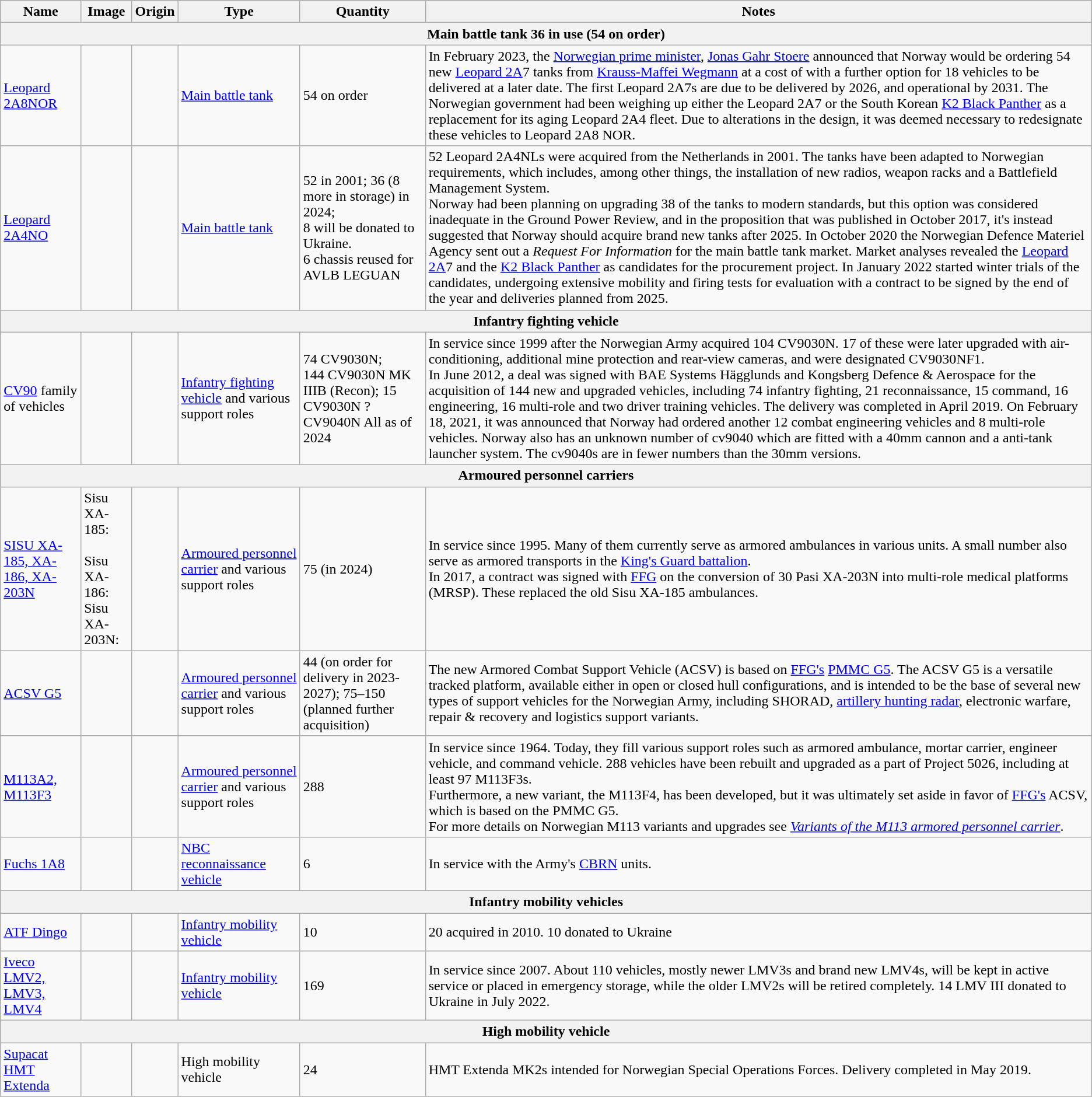<table class="wikitable">
<tr>
<th style="text-align: center;">Name</th>
<th style="text-align: center;">Image</th>
<th style="text-align: center;">Origin</th>
<th style="text-align: center;">Type</th>
<th style="text-align: center;">Quantity</th>
<th style="text-align: center;">Notes</th>
</tr>
<tr>
<th colspan="6">Main battle tank 36 in use (54 on order)</th>
</tr>
<tr>
<td><a href='#'>Leopard 2A8NOR</a></td>
<td></td>
<td></td>
<td><a href='#'>Main battle tank</a></td>
<td>54 on order</td>
<td>In February 2023, the <a href='#'>Norwegian prime minister</a>, <a href='#'>Jonas Gahr Stoere</a> announced that Norway would be ordering 54 new <a href='#'>Leopard 2A</a>7 tanks from <a href='#'>Krauss-Maffei Wegmann</a> at a cost of  with a further option for 18 vehicles to be delivered at a later date. The first Leopard 2A7s are due to be delivered by 2026, and operational by 2031. The Norwegian government had been weighing up either the Leopard 2A7 or the South Korean <a href='#'>K2 Black Panther</a> as a replacement for its aging Leopard 2A4 fleet. Due to alterations in the design, it was deemed necessary to redesignate these vehicles to Leopard 2A8 NOR.</td>
</tr>
<tr>
<td><a href='#'>Leopard 2A4NO</a></td>
<td></td>
<td></td>
<td><a href='#'>Main battle tank</a></td>
<td>52 in 2001; 36 (8 more in storage) in 2024;<br>8 will be donated to Ukraine.<br>
6 chassis reused for AVLB LEGUAN</td>
<td>52 Leopard 2A4NLs were acquired from the Netherlands in 2001. The tanks have been adapted to Norwegian requirements, which includes, among other things, the installation of new radios, weapon racks and a Battlefield Management System.<br>Norway had been planning on upgrading 38 of the tanks to modern standards, but this option was considered inadequate in the Ground Power Review, and in the proposition that was published in October 2017, it's instead suggested that Norway should acquire brand new tanks after 2025. In October 2020 the Norwegian Defence Materiel Agency sent out a <em>Request For Information</em> for the main battle tank market. Market analyses revealed the <a href='#'>Leopard 2A</a>7 and the <a href='#'>K2 Black Panther</a> as candidates for the procurement project. In January 2022 started winter trials  of the candidates, undergoing extensive mobility and firing tests for evaluation with a contract to be signed by the end of the year and deliveries planned from 2025.</td>
</tr>
<tr>
<th colspan="6">Infantry fighting vehicle</th>
</tr>
<tr>
<td><a href='#'>CV90</a> family of vehicles</td>
<td></td>
<td></td>
<td><a href='#'>Infantry fighting vehicle</a> and various support roles</td>
<td>74 CV9030N;<br>144 CV9030N MK IIIB (Recon);
15 CV9030N
? CV9040N
All as of 2024</td>
<td>In service since 1999 after the Norwegian Army acquired 104 CV9030N. 17 of these were later upgraded with air-conditioning, additional mine protection and rear-view cameras, and were designated CV9030NF1.<br>In June 2012, a deal was signed with BAE Systems Hägglunds and Kongsberg Defence & Aerospace for the acquisition of 144 new and upgraded vehicles, including 74 infantry fighting, 21 reconnaissance, 15 command, 16 engineering, 16 multi-role and two driver training vehicles. The delivery was completed in April 2019. On February 18, 2021, it was announced that Norway had ordered another 12 combat engineering vehicles and 8 multi-role vehicles. Norway also has an unknown number of cv9040 which are fitted with a 40mm cannon and a anti-tank launcher system. The cv9040s are in fewer numbers than the 30mm versions. </td>
</tr>
<tr>
<th colspan="6">Armoured personnel carriers</th>
</tr>
<tr>
<td><a href='#'>SISU XA-185, XA-186, XA-203N</a></td>
<td>Sisu XA-185:<br><br>
Sisu XA-186:
<br>
Sisu XA-203N:
</td>
<td></td>
<td><a href='#'>Armoured personnel carrier</a> and various support roles</td>
<td>75 (in 2024)</td>
<td>In service since 1995. Many of them currently serve as armored ambulances in various units. A small number also serve as armored transports in the <a href='#'>King's Guard battalion</a>.<br>In 2017, a contract was signed with <a href='#'>FFG</a> on the conversion of 30 Pasi XA-203N into multi-role medical platforms (MRSP). These replaced the old Sisu XA-185 ambulances.</td>
</tr>
<tr>
<td><a href='#'>ACSV G5</a></td>
<td></td>
<td></td>
<td><a href='#'>Armoured personnel carrier</a> and various support roles</td>
<td>44 (on order for delivery in 2023-2027); 75–150 (planned further acquisition)</td>
<td>The new Armored Combat Support Vehicle (ACSV) is based on <a href='#'>FFG's</a> <a href='#'>PMMC G5</a>. The ACSV G5 is a versatile tracked platform, available either in open or closed hull configurations, and is intended to be the base of several new types of support vehicles for the Norwegian Army, including SHORAD, <a href='#'>artillery hunting radar</a>, electronic warfare, repair & recovery and logistics support variants.</td>
</tr>
<tr>
<td><a href='#'>M113A2, M113F3</a></td>
<td></td>
<td></td>
<td><a href='#'>Armoured personnel carrier</a> and various support roles</td>
<td>288</td>
<td>In service since 1964. Today, they fill various support roles such as armored ambulance, mortar carrier, engineer vehicle, and command vehicle. 288 vehicles have been rebuilt and upgraded as a part of Project 5026, including at least 97 M113F3s.<br>Furthermore, a new variant, the M113F4, has been developed, but it was ultimately set aside in favor of <a href='#'>FFG's</a> ACSV, which is based on the PMMC G5.<br>For more details on Norwegian M113 variants and upgrades see <em><a href='#'>Variants of the M113 armored personnel carrier</a></em>.</td>
</tr>
<tr>
<td><a href='#'>Fuchs 1A8</a></td>
<td></td>
<td></td>
<td><a href='#'>NBC reconnaissance vehicle</a></td>
<td>6</td>
<td>In service with the Army's <a href='#'>CBRN</a> units.</td>
</tr>
<tr>
<th colspan="6">Infantry mobility vehicles</th>
</tr>
<tr>
<td><a href='#'>ATF Dingo</a></td>
<td></td>
<td></td>
<td><a href='#'>Infantry mobility vehicle</a></td>
<td>10</td>
<td>20 acquired in 2010. 10 donated to Ukraine</td>
</tr>
<tr>
<td><a href='#'>Iveco LMV2, LMV3, LMV4</a></td>
<td></td>
<td></td>
<td><a href='#'>Infantry mobility vehicle</a></td>
<td>169</td>
<td>In service since 2007. About 110 vehicles, mostly newer LMV3s and brand new LMV4s, will be kept in active service or placed in emergency storage, while the older LMV2s will be retired completely. 14 LMV III donated to Ukraine in July 2022.</td>
</tr>
<tr>
<th colspan="6">High mobility vehicle</th>
</tr>
<tr>
<td><a href='#'>Supacat HMT Extenda</a></td>
<td></td>
<td></td>
<td>High mobility vehicle</td>
<td>24</td>
<td>HMT Extenda MK2s intended for Norwegian Special Operations Forces. Delivery completed in May 2019.</td>
</tr>
</table>
